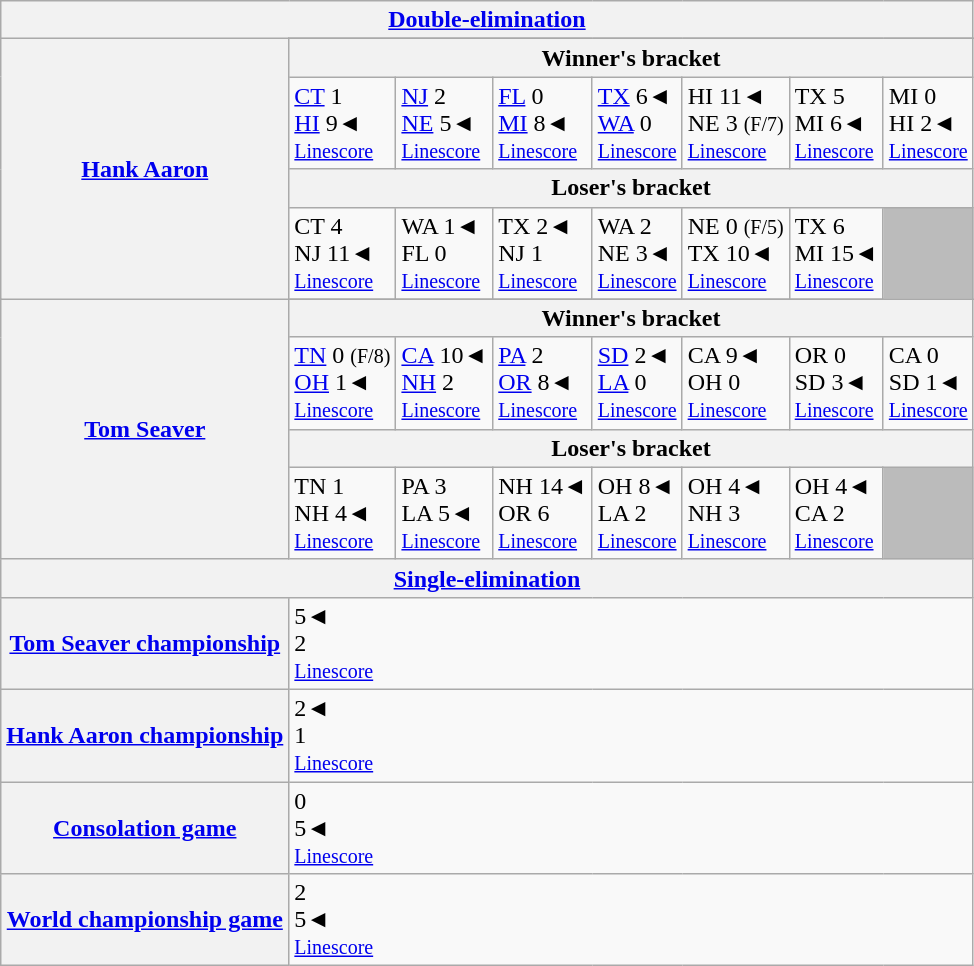<table class="wikitable">
<tr>
<th colspan="8"><a href='#'>Double-elimination</a></th>
</tr>
<tr>
<th rowspan="5"><a href='#'>Hank Aaron</a></th>
</tr>
<tr>
<th colspan="7">Winner's bracket</th>
</tr>
<tr>
<td> <a href='#'>CT</a> 1<br> <a href='#'>HI</a> 9◄<br><small><a href='#'>Linescore</a></small></td>
<td> <a href='#'>NJ</a> 2<br> <a href='#'>NE</a> 5◄<br><small><a href='#'>Linescore</a></small></td>
<td> <a href='#'>FL</a> 0<br> <a href='#'>MI</a> 8◄<br><small><a href='#'>Linescore</a></small></td>
<td> <a href='#'>TX</a> 6◄<br> <a href='#'>WA</a> 0<br><small><a href='#'>Linescore</a></small></td>
<td> HI 11◄<br> NE 3 <small>(F/7)</small><br><small><a href='#'>Linescore</a></small></td>
<td> TX 5<br> MI 6◄<br><small><a href='#'>Linescore</a></small></td>
<td> MI 0<br> HI 2◄<br><small><a href='#'>Linescore</a></small></td>
</tr>
<tr>
<th colspan="7">Loser's bracket</th>
</tr>
<tr>
<td> CT 4<br> NJ 11◄<br><small><a href='#'>Linescore</a></small></td>
<td> WA 1◄<br> FL 0<br><small><a href='#'>Linescore</a></small></td>
<td> TX 2◄<br> NJ 1<br><small><a href='#'>Linescore</a></small></td>
<td> WA 2<br> NE 3◄<br><small><a href='#'>Linescore</a></small></td>
<td> NE 0 <small>(F/5)</small><br> TX 10◄<br><small><a href='#'>Linescore</a></small></td>
<td> TX 6<br> MI 15◄<br><small><a href='#'>Linescore</a></small></td>
<td bgcolor="bbbbbb"> </td>
</tr>
<tr>
<th rowspan="5"><a href='#'>Tom Seaver</a></th>
</tr>
<tr>
<th colspan="7">Winner's bracket</th>
</tr>
<tr>
<td> <a href='#'>TN</a> 0 <small>(F/8)</small><br> <a href='#'>OH</a> 1◄<br><small><a href='#'>Linescore</a></small></td>
<td> <a href='#'>CA</a> 10◄<br> <a href='#'>NH</a> 2<br><small><a href='#'>Linescore</a></small></td>
<td> <a href='#'>PA</a> 2<br> <a href='#'>OR</a> 8◄<br><small><a href='#'>Linescore</a></small></td>
<td> <a href='#'>SD</a> 2◄<br> <a href='#'>LA</a> 0<br><small><a href='#'>Linescore</a></small></td>
<td> CA 9◄<br> OH 0<br><small><a href='#'>Linescore</a></small></td>
<td> OR 0<br> SD 3◄<br><small><a href='#'>Linescore</a></small></td>
<td> CA 0<br> SD 1◄<br><small><a href='#'>Linescore</a></small></td>
</tr>
<tr>
<th colspan="7">Loser's bracket</th>
</tr>
<tr>
<td> TN 1<br> NH 4◄<br><small><a href='#'>Linescore</a></small></td>
<td> PA 3<br> LA 5◄<br><small><a href='#'>Linescore</a></small></td>
<td> NH 14◄<br> OR 6<br><small><a href='#'>Linescore</a></small></td>
<td> OH 8◄<br> LA 2<br><small><a href='#'>Linescore</a></small></td>
<td> OH 4◄<br> NH 3<br><small><a href='#'>Linescore</a></small></td>
<td> OH 4◄<br> CA 2<br><small><a href='#'>Linescore</a></small></td>
<td bgcolor="bbbbbb"> </td>
</tr>
<tr>
<th colspan="8"><a href='#'>Single-elimination</a></th>
</tr>
<tr>
<th><a href='#'>Tom Seaver championship</a></th>
<td colspan="8"> 5◄<br> 2<br><small><a href='#'>Linescore</a></small></td>
</tr>
<tr>
<th><a href='#'>Hank Aaron championship</a></th>
<td colspan="8"> 2◄<br> 1<br><small><a href='#'>Linescore</a></small></td>
</tr>
<tr>
<th><a href='#'>Consolation game</a></th>
<td colspan="8"> 0<br> 5◄<br><small><a href='#'>Linescore</a></small></td>
</tr>
<tr>
<th><a href='#'>World championship game</a></th>
<td colspan="8"> 2<br> 5◄<br><small><a href='#'>Linescore</a></small></td>
</tr>
</table>
